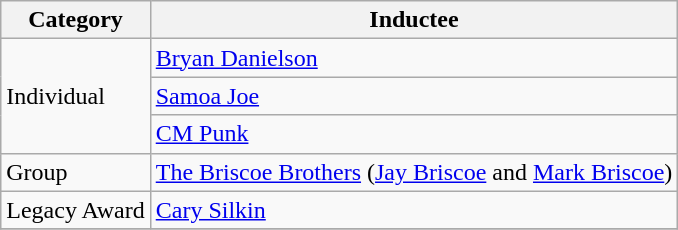<table class="wikitable">
<tr>
<th>Category</th>
<th>Inductee</th>
</tr>
<tr>
<td rowspan=3>Individual</td>
<td><a href='#'>Bryan Danielson</a></td>
</tr>
<tr>
<td><a href='#'>Samoa Joe</a></td>
</tr>
<tr>
<td><a href='#'>CM Punk</a></td>
</tr>
<tr>
<td>Group</td>
<td><a href='#'>The Briscoe Brothers</a> (<a href='#'>Jay Briscoe</a> and <a href='#'>Mark Briscoe</a>)</td>
</tr>
<tr>
<td>Legacy Award</td>
<td><a href='#'>Cary Silkin</a></td>
</tr>
<tr>
</tr>
</table>
